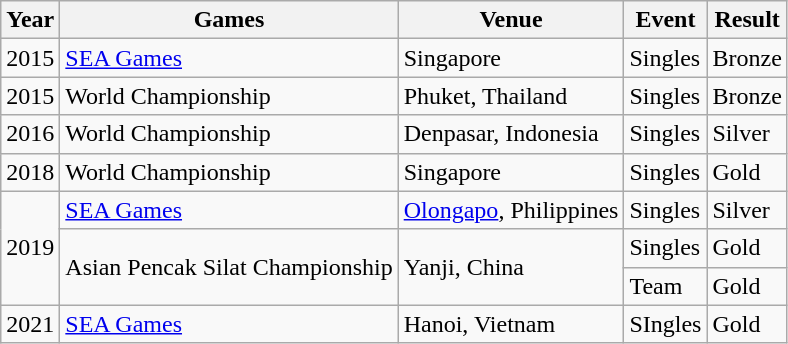<table class="wikitable">
<tr>
<th>Year</th>
<th>Games</th>
<th>Venue</th>
<th>Event</th>
<th>Result</th>
</tr>
<tr>
<td>2015</td>
<td><a href='#'>SEA Games</a></td>
<td>Singapore</td>
<td>Singles</td>
<td>Bronze </td>
</tr>
<tr>
<td>2015</td>
<td>World Championship</td>
<td>Phuket, Thailand</td>
<td>Singles</td>
<td>Bronze </td>
</tr>
<tr>
<td>2016</td>
<td>World Championship</td>
<td>Denpasar, Indonesia</td>
<td>Singles</td>
<td>Silver </td>
</tr>
<tr>
<td>2018</td>
<td>World Championship</td>
<td>Singapore</td>
<td>Singles</td>
<td>Gold </td>
</tr>
<tr>
<td rowspan="3">2019</td>
<td><a href='#'>SEA Games</a></td>
<td><a href='#'>Olongapo</a>, Philippines</td>
<td>Singles</td>
<td>Silver </td>
</tr>
<tr>
<td rowspan="2">Asian Pencak Silat Championship</td>
<td rowspan="2">Yanji, China</td>
<td>Singles</td>
<td>Gold </td>
</tr>
<tr>
<td>Team</td>
<td>Gold </td>
</tr>
<tr>
<td>2021</td>
<td><a href='#'>SEA Games</a></td>
<td>Hanoi, Vietnam</td>
<td>SIngles</td>
<td>Gold </td>
</tr>
</table>
